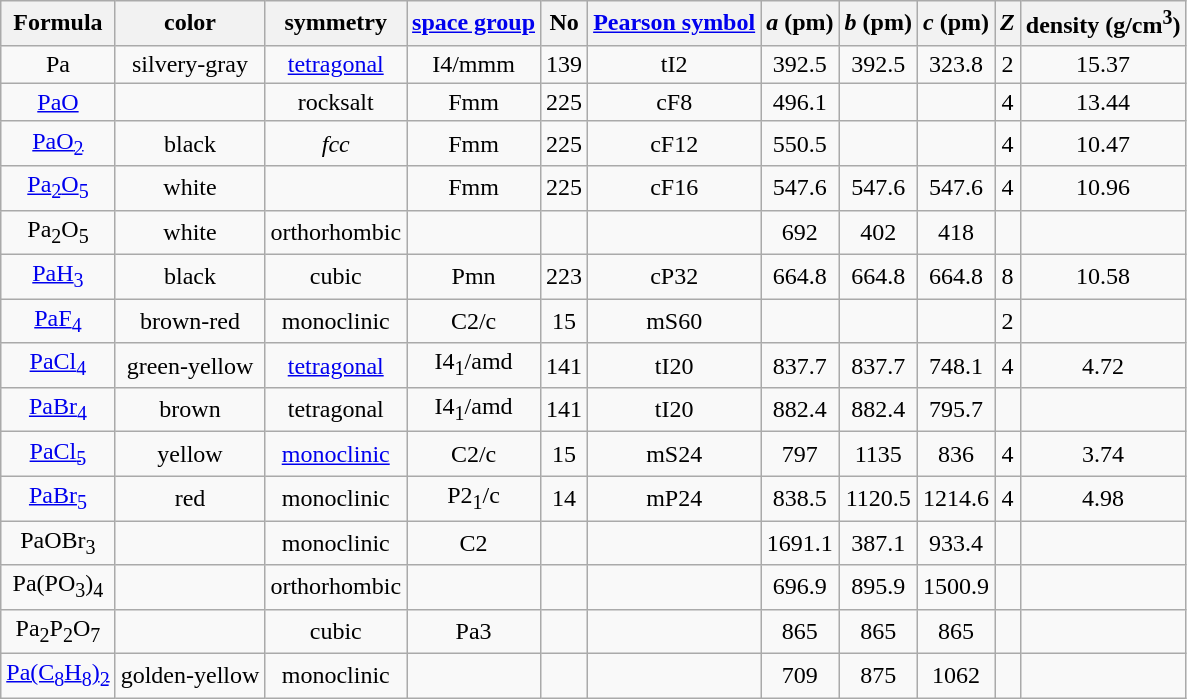<table Class = "wikitable" style = "text-align: center">
<tr>
<th>Formula</th>
<th>color</th>
<th>symmetry</th>
<th><a href='#'>space group</a></th>
<th>No</th>
<th><a href='#'>Pearson symbol</a></th>
<th><em>a</em> (pm)</th>
<th><em>b</em> (pm)</th>
<th><em>c</em> (pm)</th>
<th><em>Z</em></th>
<th>density (g/cm<sup>3</sup>)</th>
</tr>
<tr>
<td>Pa</td>
<td>silvery-gray</td>
<td><a href='#'>tetragonal</a></td>
<td>I4/mmm</td>
<td>139</td>
<td>tI2</td>
<td>392.5</td>
<td>392.5</td>
<td>323.8</td>
<td>2</td>
<td>15.37</td>
</tr>
<tr>
<td><a href='#'>PaO</a></td>
<td></td>
<td>rocksalt</td>
<td>Fmm</td>
<td>225</td>
<td>cF8</td>
<td>496.1</td>
<td></td>
<td></td>
<td>4</td>
<td>13.44</td>
</tr>
<tr>
<td><a href='#'>PaO<sub>2</sub></a></td>
<td>black</td>
<td><em>fcc</em></td>
<td>Fmm</td>
<td>225</td>
<td>cF12</td>
<td>550.5</td>
<td></td>
<td></td>
<td>4</td>
<td>10.47</td>
</tr>
<tr>
<td><a href='#'>Pa<sub>2</sub>O<sub>5</sub></a></td>
<td>white</td>
<td></td>
<td>Fmm</td>
<td>225</td>
<td>cF16</td>
<td>547.6</td>
<td>547.6</td>
<td>547.6</td>
<td>4</td>
<td>10.96</td>
</tr>
<tr>
<td>Pa<sub>2</sub>O<sub>5</sub></td>
<td>white</td>
<td>orthorhombic</td>
<td></td>
<td></td>
<td></td>
<td>692</td>
<td>402</td>
<td>418</td>
<td></td>
<td></td>
</tr>
<tr>
<td><a href='#'>PaH<sub>3</sub></a></td>
<td>black</td>
<td>cubic</td>
<td>Pmn</td>
<td>223</td>
<td>cP32</td>
<td>664.8</td>
<td>664.8</td>
<td>664.8</td>
<td>8</td>
<td>10.58</td>
</tr>
<tr>
<td><a href='#'>PaF<sub>4</sub></a></td>
<td>brown-red</td>
<td>monoclinic</td>
<td>C2/c</td>
<td>15</td>
<td>mS60</td>
<td></td>
<td></td>
<td></td>
<td>2</td>
<td></td>
</tr>
<tr>
<td><a href='#'>PaCl<sub>4</sub></a></td>
<td>green-yellow</td>
<td><a href='#'>tetragonal</a></td>
<td>I4<sub>1</sub>/amd</td>
<td>141</td>
<td>tI20</td>
<td>837.7</td>
<td>837.7</td>
<td>748.1</td>
<td>4</td>
<td>4.72</td>
</tr>
<tr>
<td><a href='#'>PaBr<sub>4</sub></a></td>
<td>brown</td>
<td>tetragonal</td>
<td>I4<sub>1</sub>/amd</td>
<td>141</td>
<td>tI20</td>
<td>882.4</td>
<td>882.4</td>
<td>795.7</td>
<td></td>
<td></td>
</tr>
<tr>
<td><a href='#'>PaCl<sub>5</sub></a></td>
<td>yellow</td>
<td><a href='#'>monoclinic</a></td>
<td>C2/c</td>
<td>15</td>
<td>mS24</td>
<td>797</td>
<td>1135</td>
<td>836</td>
<td>4</td>
<td>3.74</td>
</tr>
<tr>
<td><a href='#'>PaBr<sub>5</sub></a></td>
<td>red</td>
<td>monoclinic</td>
<td>P2<sub>1</sub>/c</td>
<td>14</td>
<td>mP24</td>
<td>838.5</td>
<td>1120.5</td>
<td>1214.6</td>
<td>4</td>
<td>4.98</td>
</tr>
<tr>
<td>PaOBr<sub>3</sub></td>
<td></td>
<td>monoclinic</td>
<td>C2</td>
<td></td>
<td></td>
<td>1691.1</td>
<td>387.1</td>
<td>933.4</td>
<td></td>
<td></td>
</tr>
<tr>
<td>Pa(PO<sub>3</sub>)<sub>4</sub></td>
<td></td>
<td>orthorhombic</td>
<td></td>
<td></td>
<td></td>
<td>696.9</td>
<td>895.9</td>
<td>1500.9</td>
<td></td>
<td></td>
</tr>
<tr>
<td>Pa<sub>2</sub>P<sub>2</sub>O<sub>7</sub></td>
<td></td>
<td>cubic</td>
<td>Pa3</td>
<td></td>
<td></td>
<td>865</td>
<td>865</td>
<td>865</td>
<td></td>
<td></td>
</tr>
<tr>
<td><a href='#'>Pa(C<sub>8</sub>H<sub>8</sub>)<sub>2</sub></a></td>
<td>golden-yellow</td>
<td>monoclinic</td>
<td></td>
<td></td>
<td></td>
<td>709</td>
<td>875</td>
<td>1062</td>
<td></td>
<td></td>
</tr>
</table>
